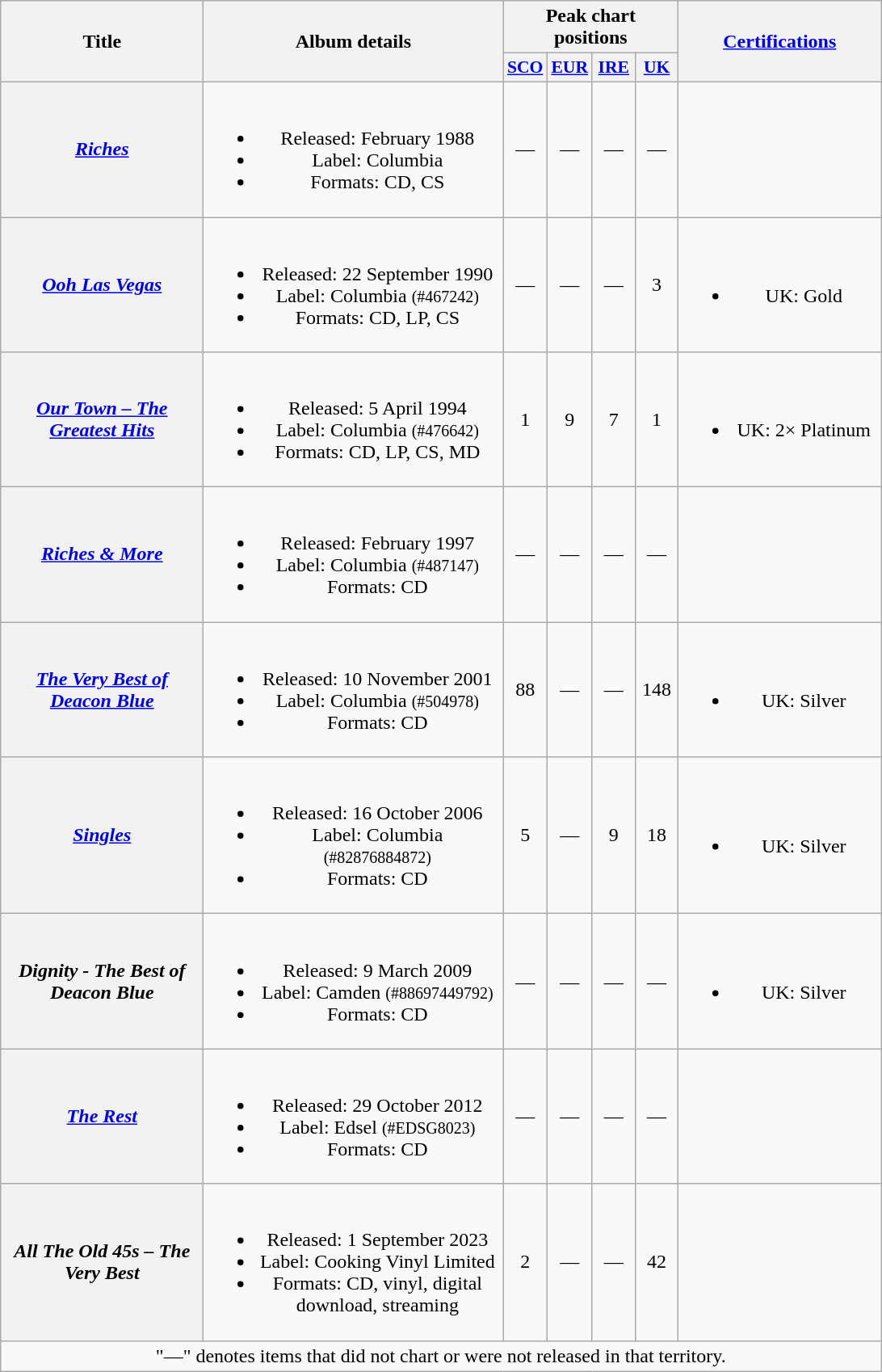<table class="wikitable plainrowheaders" style="text-align:center;">
<tr>
<th scope="col" rowspan="2" style="width:10em;">Title</th>
<th scope="col" rowspan="2" style="width:15em;">Album details</th>
<th scope="col" colspan="4">Peak chart positions</th>
<th rowspan="2" style="width:10em;"><a href='#'>Certifications</a></th>
</tr>
<tr>
<th style="width:2em;font-size:90%;"><a href='#'>SCO</a><br></th>
<th style="width:2em;font-size:90%;"><a href='#'>EUR</a><br></th>
<th style="width:2em;font-size:90%;"><a href='#'>IRE</a><br></th>
<th style="width:2em;font-size:90%;"><a href='#'>UK</a><br></th>
</tr>
<tr>
<th scope="row"><em><a href='#'>Riches</a></em></th>
<td><br><ul><li>Released: February 1988</li><li>Label: Columbia</li><li>Formats: CD, CS</li></ul></td>
<td>—</td>
<td>—</td>
<td>—</td>
<td>—</td>
<td></td>
</tr>
<tr>
<th scope="row"><em><a href='#'>Ooh Las Vegas</a></em></th>
<td><br><ul><li>Released: 22 September 1990</li><li>Label: Columbia <small>(#467242)</small></li><li>Formats: CD, LP, CS</li></ul></td>
<td>—</td>
<td>—</td>
<td>—</td>
<td>3</td>
<td><br><ul><li>UK: Gold</li></ul></td>
</tr>
<tr>
<th scope="row"><em><a href='#'>Our Town – The Greatest Hits</a></em></th>
<td><br><ul><li>Released: 5 April 1994</li><li>Label: Columbia <small>(#476642)</small></li><li>Formats: CD, LP, CS, MD</li></ul></td>
<td>1</td>
<td>9</td>
<td>7</td>
<td>1</td>
<td><br><ul><li>UK: 2× Platinum</li></ul></td>
</tr>
<tr>
<th scope="row"><em><a href='#'>Riches & More</a></em></th>
<td><br><ul><li>Released: February 1997</li><li>Label: Columbia <small>(#487147)</small></li><li>Formats: CD</li></ul></td>
<td>—</td>
<td>—</td>
<td>—</td>
<td>—</td>
<td></td>
</tr>
<tr>
<th scope="row"><em><a href='#'>The Very Best of Deacon Blue</a></em></th>
<td><br><ul><li>Released: 10 November 2001</li><li>Label: Columbia <small>(#504978)</small></li><li>Formats: CD</li></ul></td>
<td>88</td>
<td>—</td>
<td>—</td>
<td>148</td>
<td><br><ul><li>UK: Silver</li></ul></td>
</tr>
<tr>
<th scope="row"><em><a href='#'>Singles</a></em></th>
<td><br><ul><li>Released: 16 October 2006</li><li>Label: Columbia <small>(#82876884872)</small></li><li>Formats: CD</li></ul></td>
<td>5</td>
<td>—</td>
<td>9</td>
<td>18</td>
<td><br><ul><li>UK: Silver</li></ul></td>
</tr>
<tr>
<th scope="row"><em>Dignity - The Best of Deacon Blue</em></th>
<td><br><ul><li>Released: 9 March 2009</li><li>Label: Camden <small>(#88697449792)</small></li><li>Formats: CD</li></ul></td>
<td>—</td>
<td>—</td>
<td>—</td>
<td>—</td>
<td><br><ul><li>UK: Silver</li></ul></td>
</tr>
<tr>
<th scope="row"><em><a href='#'>The Rest</a></em></th>
<td><br><ul><li>Released: 29 October 2012</li><li>Label: Edsel <small>(#EDSG8023)</small></li><li>Formats: CD</li></ul></td>
<td>—</td>
<td>—</td>
<td>—</td>
<td>—</td>
<td></td>
</tr>
<tr>
<th scope="row"><em>All The Old 45s – The Very Best</em></th>
<td><br><ul><li>Released: 1 September 2023</li><li>Label: Cooking Vinyl Limited</li><li>Formats: CD, vinyl, digital download, streaming</li></ul></td>
<td>2</td>
<td>—</td>
<td>—</td>
<td>42</td>
<td></td>
</tr>
<tr>
<td style="text-align:center;" colspan="15" style="font-size:90%">"—" denotes items that did not chart or were not released in that territory.</td>
</tr>
</table>
